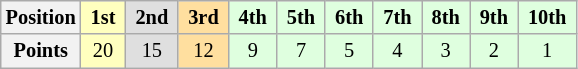<table class="wikitable" style="font-size:85%; text-align:center">
<tr>
<th>Position</th>
<td style="background:#ffffbf;"> <strong>1st</strong> </td>
<td style="background:#dfdfdf;"> <strong>2nd</strong> </td>
<td style="background:#ffdf9f;"> <strong>3rd</strong> </td>
<td style="background:#dfffdf;"> <strong>4th</strong> </td>
<td style="background:#dfffdf;"> <strong>5th</strong> </td>
<td style="background:#dfffdf;"> <strong>6th</strong> </td>
<td style="background:#dfffdf;"> <strong>7th</strong> </td>
<td style="background:#dfffdf;"> <strong>8th</strong> </td>
<td style="background:#dfffdf;"> <strong>9th</strong> </td>
<td style="background:#dfffdf;"> <strong>10th</strong> </td>
</tr>
<tr>
<th>Points</th>
<td style="background:#ffffbf;">20</td>
<td style="background:#dfdfdf;">15</td>
<td style="background:#ffdf9f;">12</td>
<td style="background:#dfffdf;">9</td>
<td style="background:#dfffdf;">7</td>
<td style="background:#dfffdf;">5</td>
<td style="background:#dfffdf;">4</td>
<td style="background:#dfffdf;">3</td>
<td style="background:#dfffdf;">2</td>
<td style="background:#dfffdf;">1</td>
</tr>
</table>
